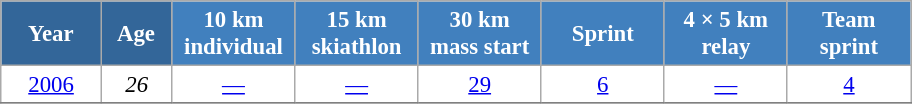<table class="wikitable" style="font-size:95%; text-align:center; border:grey solid 1px; border-collapse:collapse; background:#ffffff;">
<tr>
<th style="background-color:#369; color:white; width:60px;"> Year </th>
<th style="background-color:#369; color:white; width:40px;"> Age </th>
<th style="background-color:#4180be; color:white; width:75px;"> 10 km <br> individual </th>
<th style="background-color:#4180be; color:white; width:75px;"> 15 km <br> skiathlon </th>
<th style="background-color:#4180be; color:white; width:75px;"> 30 km <br> mass start </th>
<th style="background-color:#4180be; color:white; width:75px;"> Sprint </th>
<th style="background-color:#4180be; color:white; width:75px;"> 4 × 5 km <br> relay </th>
<th style="background-color:#4180be; color:white; width:75px;"> Team <br> sprint </th>
</tr>
<tr>
<td><a href='#'>2006</a></td>
<td><em>26</em></td>
<td><a href='#'>—</a></td>
<td><a href='#'>—</a></td>
<td><a href='#'>29</a></td>
<td><a href='#'>6</a></td>
<td><a href='#'>—</a></td>
<td><a href='#'>4</a></td>
</tr>
<tr>
</tr>
</table>
